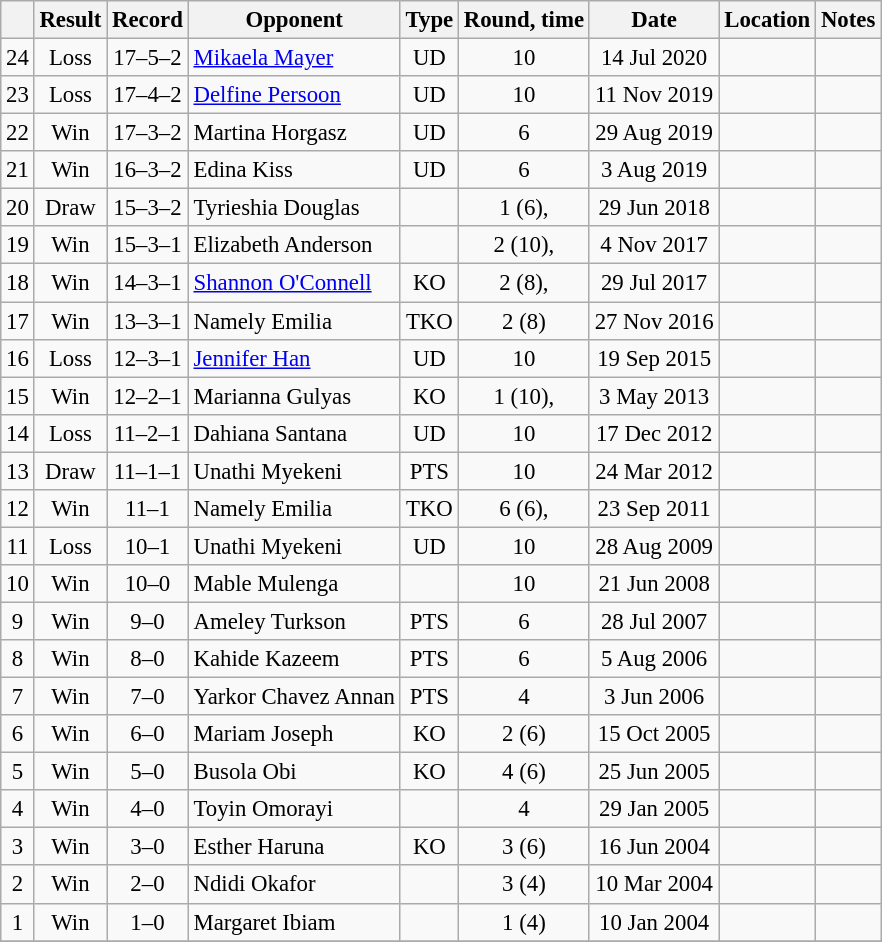<table class="wikitable" style="text-align:center; font-size:95%">
<tr>
<th></th>
<th>Result</th>
<th>Record</th>
<th>Opponent</th>
<th>Type</th>
<th>Round, time</th>
<th>Date</th>
<th>Location</th>
<th>Notes</th>
</tr>
<tr>
<td>24</td>
<td>Loss</td>
<td>17–5–2</td>
<td align=left> <a href='#'>Mikaela Mayer</a></td>
<td>UD</td>
<td>10</td>
<td>14 Jul 2020</td>
<td align=left></td>
<td></td>
</tr>
<tr>
<td>23</td>
<td>Loss</td>
<td>17–4–2</td>
<td align=left> <a href='#'>Delfine Persoon</a></td>
<td>UD</td>
<td>10</td>
<td>11 Nov 2019</td>
<td align=left></td>
<td></td>
</tr>
<tr>
<td>22</td>
<td>Win</td>
<td>17–3–2</td>
<td align=left> Martina Horgasz</td>
<td>UD</td>
<td>6</td>
<td>29 Aug 2019</td>
<td align=left></td>
<td></td>
</tr>
<tr>
<td>21</td>
<td>Win</td>
<td>16–3–2</td>
<td align=left> Edina Kiss</td>
<td>UD</td>
<td>6</td>
<td>3 Aug 2019</td>
<td align=left></td>
<td></td>
</tr>
<tr>
<td>20</td>
<td>Draw</td>
<td>15–3–2</td>
<td align=left> Tyrieshia Douglas</td>
<td></td>
<td>1 (6), </td>
<td>29 Jun 2018</td>
<td align=left></td>
<td align=left></td>
</tr>
<tr>
<td>19</td>
<td>Win</td>
<td>15–3–1</td>
<td align=left> Elizabeth Anderson</td>
<td></td>
<td>2 (10), </td>
<td>4 Nov 2017</td>
<td align=left></td>
<td align=left></td>
</tr>
<tr>
<td>18</td>
<td>Win</td>
<td>14–3–1</td>
<td align=left> <a href='#'>Shannon O'Connell</a></td>
<td>KO</td>
<td>2 (8), </td>
<td>29 Jul 2017</td>
<td align=left></td>
<td></td>
</tr>
<tr>
<td>17</td>
<td>Win</td>
<td>13–3–1</td>
<td align=left> Namely Emilia</td>
<td>TKO</td>
<td>2 (8)</td>
<td>27 Nov 2016</td>
<td align=left></td>
<td></td>
</tr>
<tr>
<td>16</td>
<td>Loss</td>
<td>12–3–1</td>
<td align=left> <a href='#'>Jennifer Han</a></td>
<td>UD</td>
<td>10</td>
<td>19 Sep 2015</td>
<td align=left></td>
<td align=left></td>
</tr>
<tr>
<td>15</td>
<td>Win</td>
<td>12–2–1</td>
<td align=left> Marianna Gulyas</td>
<td>KO</td>
<td>1 (10), </td>
<td>3 May 2013</td>
<td align=left></td>
<td align=left></td>
</tr>
<tr>
<td>14</td>
<td>Loss</td>
<td>11–2–1</td>
<td align=left> Dahiana Santana</td>
<td>UD</td>
<td>10</td>
<td>17 Dec 2012</td>
<td align=left></td>
<td align=left></td>
</tr>
<tr>
<td>13</td>
<td>Draw</td>
<td>11–1–1</td>
<td align=left> Unathi Myekeni</td>
<td>PTS</td>
<td>10</td>
<td>24 Mar 2012</td>
<td align=left></td>
<td></td>
</tr>
<tr>
<td>12</td>
<td>Win</td>
<td>11–1</td>
<td align=left> Namely Emilia</td>
<td>TKO</td>
<td>6 (6), </td>
<td>23 Sep 2011</td>
<td align=left></td>
<td></td>
</tr>
<tr>
<td>11</td>
<td>Loss</td>
<td>10–1</td>
<td align=left> Unathi Myekeni</td>
<td>UD</td>
<td>10</td>
<td>28 Aug 2009</td>
<td align=left></td>
<td></td>
</tr>
<tr>
<td>10</td>
<td>Win</td>
<td>10–0</td>
<td align=left> Mable Mulenga</td>
<td></td>
<td>10</td>
<td>21 Jun 2008</td>
<td align=left></td>
<td align=left></td>
</tr>
<tr>
<td>9</td>
<td>Win</td>
<td>9–0</td>
<td align=left> Ameley Turkson</td>
<td>PTS</td>
<td>6</td>
<td>28 Jul 2007</td>
<td align=left></td>
<td></td>
</tr>
<tr>
<td>8</td>
<td>Win</td>
<td>8–0</td>
<td align=left> Kahide Kazeem</td>
<td>PTS</td>
<td>6</td>
<td>5 Aug 2006</td>
<td align=left></td>
<td></td>
</tr>
<tr>
<td>7</td>
<td>Win</td>
<td>7–0</td>
<td align=left> Yarkor Chavez Annan</td>
<td>PTS</td>
<td>4</td>
<td>3 Jun 2006</td>
<td align=left></td>
<td></td>
</tr>
<tr>
<td>6</td>
<td>Win</td>
<td>6–0</td>
<td align=left> Mariam Joseph</td>
<td>KO</td>
<td>2 (6)</td>
<td>15 Oct 2005</td>
<td align=left></td>
<td></td>
</tr>
<tr>
<td>5</td>
<td>Win</td>
<td>5–0</td>
<td align=left> Busola Obi</td>
<td>KO</td>
<td>4 (6)</td>
<td>25 Jun 2005</td>
<td align=left></td>
<td></td>
</tr>
<tr>
<td>4</td>
<td>Win</td>
<td>4–0</td>
<td align=left> Toyin Omorayi</td>
<td></td>
<td>4</td>
<td>29 Jan 2005</td>
<td align=left></td>
<td></td>
</tr>
<tr>
<td>3</td>
<td>Win</td>
<td>3–0</td>
<td align=left> Esther Haruna</td>
<td>KO</td>
<td>3 (6)</td>
<td>16 Jun 2004</td>
<td align=left></td>
<td></td>
</tr>
<tr>
<td>2</td>
<td>Win</td>
<td>2–0</td>
<td align=left> Ndidi Okafor</td>
<td></td>
<td>3 (4)</td>
<td>10 Mar 2004</td>
<td align=left></td>
<td></td>
</tr>
<tr>
<td>1</td>
<td>Win</td>
<td>1–0</td>
<td align=left> Margaret Ibiam</td>
<td></td>
<td>1 (4)</td>
<td>10 Jan 2004</td>
<td align=left></td>
<td></td>
</tr>
<tr>
</tr>
</table>
